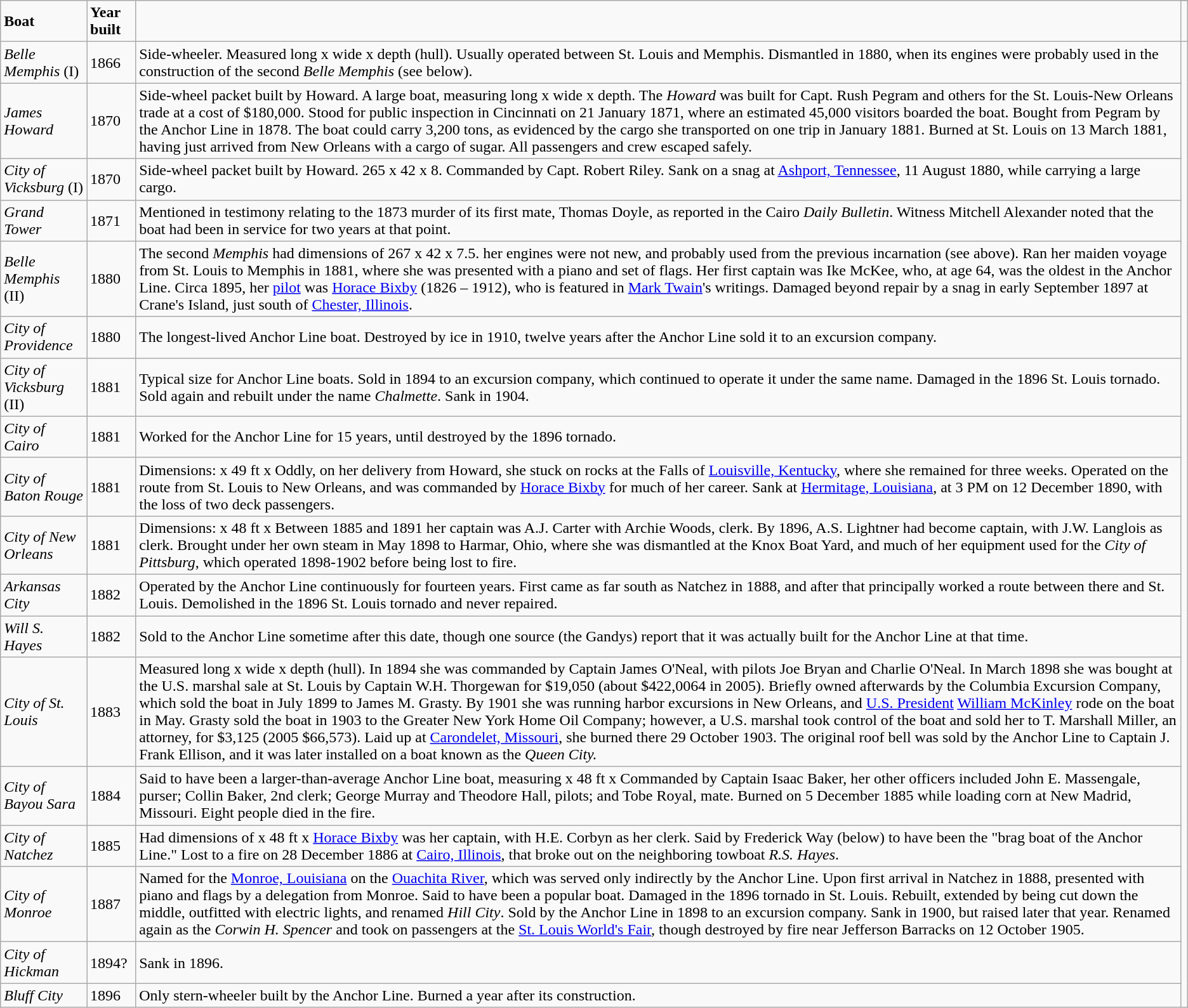<table class="wikitable">
<tr>
<td rowspan="2"><strong>Boat</strong></td>
<td rowspan="2"><strong>Year built</strong></td>
<td rowspan="2"></td>
</tr>
<tr>
<td></td>
</tr>
<tr>
<td><em>Belle Memphis</em> (I)</td>
<td>1866</td>
<td>Side-wheeler.  Measured  long x  wide x  depth (hull). Usually operated between St. Louis and Memphis. Dismantled in 1880, when its engines were probably used in the construction of the second <em>Belle Memphis</em> (see below).</td>
</tr>
<tr>
<td><em>James Howard</em></td>
<td>1870</td>
<td>Side-wheel packet built by Howard. A large boat, measuring  long x  wide x  depth. The <em>Howard</em> was built for Capt. Rush Pegram and others for the St. Louis-New Orleans trade at a cost of $180,000. Stood for public inspection in Cincinnati on 21 January 1871, where an estimated 45,000 visitors boarded the boat. Bought from Pegram by the Anchor Line in 1878. The boat could carry 3,200 tons, as evidenced by the cargo she transported on one trip in January 1881. Burned at St. Louis on 13 March 1881, having just arrived from New Orleans with a cargo of sugar. All passengers and crew escaped safely.</td>
</tr>
<tr>
<td><em>City of Vicksburg</em> (I)</td>
<td>1870</td>
<td>Side-wheel packet built by Howard. 265 x 42 x 8. Commanded by Capt. Robert Riley. Sank on a snag at <a href='#'>Ashport, Tennessee</a>, 11 August 1880, while carrying a large cargo.</td>
</tr>
<tr>
<td><em>Grand Tower</em></td>
<td>1871</td>
<td>Mentioned in testimony relating to the 1873 murder of its first mate, Thomas Doyle, as reported in the Cairo <em>Daily Bulletin</em>. Witness Mitchell Alexander noted that the boat had been in service for two years at that point.</td>
</tr>
<tr>
<td><em>Belle Memphis</em> (II)</td>
<td>1880</td>
<td>The second <em>Memphis</em> had dimensions of 267 x 42 x 7.5. her engines were not new, and probably used from the previous incarnation (see above). Ran her maiden voyage from St. Louis to Memphis in 1881, where she was presented with a piano and set of flags. Her first captain was Ike McKee, who, at age 64, was the oldest in the Anchor Line. Circa 1895, her <a href='#'>pilot</a> was <a href='#'>Horace Bixby</a> (1826 – 1912), who is featured in <a href='#'>Mark Twain</a>'s writings. Damaged beyond repair by a snag in early September 1897 at Crane's Island, just south of <a href='#'>Chester, Illinois</a>.</td>
</tr>
<tr>
<td><em>City of Providence</em></td>
<td>1880</td>
<td>The longest-lived Anchor Line boat. Destroyed by ice in 1910, twelve years after the Anchor Line sold it to an excursion company.</td>
</tr>
<tr>
<td><em>City of Vicksburg</em> (II)</td>
<td>1881</td>
<td>Typical size for Anchor Line boats. Sold in 1894 to an excursion company, which continued to operate it under the same name. Damaged in the 1896 St. Louis tornado. Sold again and rebuilt under the name <em>Chalmette</em>. Sank in 1904.</td>
</tr>
<tr>
<td><em>City of Cairo</em></td>
<td>1881</td>
<td>Worked for the Anchor Line for 15 years, until destroyed by the 1896 tornado.</td>
</tr>
<tr>
<td><em>City of Baton Rouge</em></td>
<td>1881</td>
<td>Dimensions:  x 49 ft x  Oddly, on her delivery from Howard, she stuck on rocks at the Falls of <a href='#'>Louisville, Kentucky</a>, where she remained for three weeks. Operated on the route from St. Louis to New Orleans, and was commanded by <a href='#'>Horace Bixby</a> for much of her career. Sank at <a href='#'>Hermitage, Louisiana</a>, at 3 PM on 12 December 1890, with the loss of two deck passengers.</td>
</tr>
<tr>
<td><em>City of New Orleans</em></td>
<td>1881</td>
<td>Dimensions:  x 48 ft x  Between 1885 and 1891 her captain was A.J. Carter with Archie Woods, clerk. By 1896, A.S. Lightner had become captain, with J.W. Langlois as clerk. Brought under her own steam in May 1898 to Harmar, Ohio, where she was dismantled at the Knox Boat Yard, and much of her equipment used for the <em>City of Pittsburg</em>, which operated 1898-1902 before being lost to fire.</td>
</tr>
<tr>
<td><em>Arkansas City</em></td>
<td>1882</td>
<td>Operated by the Anchor Line continuously for fourteen years. First came as far south as Natchez in 1888, and after that principally worked a route between there and St. Louis. Demolished in the 1896 St. Louis tornado and never repaired.</td>
</tr>
<tr>
<td><em>Will S. Hayes</em></td>
<td>1882</td>
<td>Sold to the Anchor Line sometime after this date, though one source (the Gandys) report that it was actually built for the Anchor Line at that time.</td>
</tr>
<tr>
<td><em>City of St. Louis</em></td>
<td>1883</td>
<td>Measured  long x  wide x  depth (hull). In 1894 she was commanded by Captain James O'Neal, with pilots Joe Bryan and Charlie O'Neal. In March 1898 she was bought at the U.S. marshal sale at St. Louis by Captain W.H. Thorgewan for $19,050 (about $422,0064 in 2005). Briefly owned afterwards by the Columbia Excursion Company, which sold the boat in July 1899 to James M. Grasty. By 1901 she was running harbor excursions in New Orleans, and <a href='#'>U.S. President</a> <a href='#'>William McKinley</a> rode on the boat in May. Grasty sold the boat in 1903 to the Greater New York Home Oil Company; however, a U.S. marshal took control of the boat and sold her to T. Marshall Miller, an attorney, for $3,125 (2005 $66,573). Laid up at <a href='#'>Carondelet, Missouri</a>, she burned there 29 October 1903. The original roof bell was sold by the Anchor Line to Captain J. Frank Ellison, and it was later installed on a boat known as the <em>Queen City.</em></td>
</tr>
<tr>
<td><em>City of Bayou Sara</em></td>
<td>1884</td>
<td>Said to have been a larger-than-average Anchor Line boat, measuring   x 48 ft x  Commanded by Captain Isaac Baker, her other officers included John E. Massengale, purser; Collin Baker, 2nd clerk; George Murray and Theodore Hall, pilots; and Tobe Royal, mate. Burned on 5 December 1885 while loading corn at New Madrid, Missouri. Eight people died in the fire.</td>
</tr>
<tr>
<td><em>City of Natchez</em></td>
<td>1885</td>
<td>Had dimensions of  x 48 ft x  <a href='#'>Horace Bixby</a> was her captain, with H.E. Corbyn as her clerk. Said by Frederick Way (below) to have been the "brag boat of the Anchor Line." Lost to a fire on 28 December 1886 at <a href='#'>Cairo, Illinois</a>, that broke out on the neighboring  towboat <em>R.S. Hayes</em>.</td>
</tr>
<tr>
<td><em>City of Monroe</em></td>
<td>1887</td>
<td>Named for the <a href='#'>Monroe, Louisiana</a> on the <a href='#'>Ouachita River</a>, which was served only indirectly by the Anchor Line. Upon first arrival in Natchez in 1888, presented with piano and flags by a delegation from Monroe. Said to have been a popular boat. Damaged in the 1896 tornado in St. Louis. Rebuilt, extended by being cut down the middle, outfitted with electric lights, and renamed <em>Hill City</em>. Sold by the Anchor Line in 1898 to an excursion company. Sank in 1900, but raised later that year. Renamed again as the <em>Corwin H. Spencer</em> and took on passengers at the <a href='#'>St. Louis World's Fair</a>, though destroyed by fire near Jefferson Barracks on 12 October 1905.</td>
</tr>
<tr>
<td><em>City of Hickman</em></td>
<td>1894?</td>
<td>Sank in 1896.</td>
</tr>
<tr>
<td><em>Bluff City</em></td>
<td>1896</td>
<td>Only stern-wheeler built by the Anchor Line. Burned a year after its construction.</td>
</tr>
</table>
